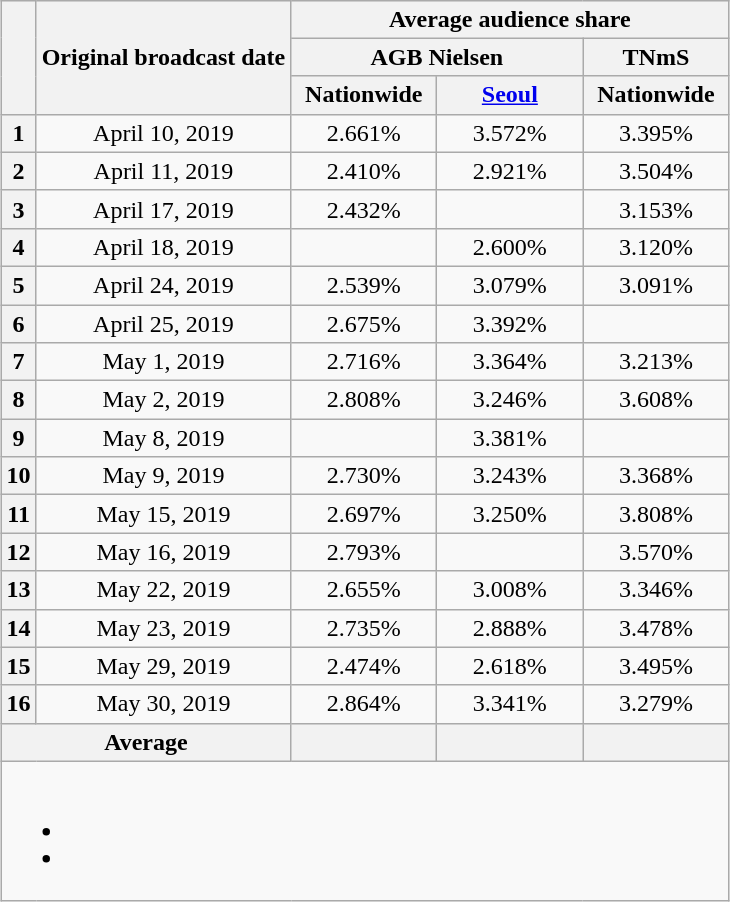<table class="wikitable" style="text-align:center;max-width:550px; margin-left: auto; margin-right: auto; border: none;">
<tr>
</tr>
<tr>
<th rowspan="3"></th>
<th rowspan="3">Original broadcast date</th>
<th colspan="3">Average audience share</th>
</tr>
<tr>
<th colspan="2">AGB Nielsen</th>
<th>TNmS</th>
</tr>
<tr>
<th width="90">Nationwide</th>
<th width="90"><a href='#'>Seoul</a></th>
<th width="90">Nationwide</th>
</tr>
<tr>
<th>1</th>
<td>April 10, 2019</td>
<td>2.661%</td>
<td>3.572%</td>
<td>3.395%</td>
</tr>
<tr>
<th>2</th>
<td>April 11, 2019</td>
<td>2.410%</td>
<td>2.921%</td>
<td>3.504%</td>
</tr>
<tr>
<th>3</th>
<td>April 17, 2019</td>
<td>2.432%</td>
<td></td>
<td>3.153%</td>
</tr>
<tr>
<th>4</th>
<td>April 18, 2019</td>
<td></td>
<td>2.600%</td>
<td>3.120%</td>
</tr>
<tr>
<th>5</th>
<td>April 24, 2019</td>
<td>2.539%</td>
<td>3.079%</td>
<td>3.091%</td>
</tr>
<tr>
<th>6</th>
<td>April 25, 2019</td>
<td>2.675%</td>
<td>3.392%</td>
<td></td>
</tr>
<tr>
<th>7</th>
<td>May 1, 2019</td>
<td>2.716%</td>
<td>3.364%</td>
<td>3.213%</td>
</tr>
<tr>
<th>8</th>
<td>May 2, 2019</td>
<td>2.808%</td>
<td>3.246%</td>
<td>3.608%</td>
</tr>
<tr>
<th>9</th>
<td>May 8, 2019</td>
<td></td>
<td>3.381%</td>
<td></td>
</tr>
<tr>
<th>10</th>
<td>May 9, 2019</td>
<td>2.730%</td>
<td>3.243%</td>
<td>3.368%</td>
</tr>
<tr>
<th>11</th>
<td>May 15, 2019</td>
<td>2.697%</td>
<td>3.250%</td>
<td>3.808%</td>
</tr>
<tr>
<th>12</th>
<td>May 16, 2019</td>
<td>2.793%</td>
<td></td>
<td>3.570%</td>
</tr>
<tr>
<th>13</th>
<td>May 22, 2019</td>
<td>2.655%</td>
<td>3.008%</td>
<td>3.346%</td>
</tr>
<tr>
<th>14</th>
<td>May 23, 2019</td>
<td>2.735%</td>
<td>2.888%</td>
<td>3.478%</td>
</tr>
<tr>
<th>15</th>
<td>May 29, 2019</td>
<td>2.474%</td>
<td>2.618%</td>
<td>3.495%</td>
</tr>
<tr>
<th>16</th>
<td>May 30, 2019</td>
<td>2.864%</td>
<td>3.341%</td>
<td>3.279%</td>
</tr>
<tr>
<th colspan="2">Average</th>
<th></th>
<th></th>
<th></th>
</tr>
<tr>
<td colspan="6"><br><ul><li></li><li></li></ul></td>
</tr>
</table>
